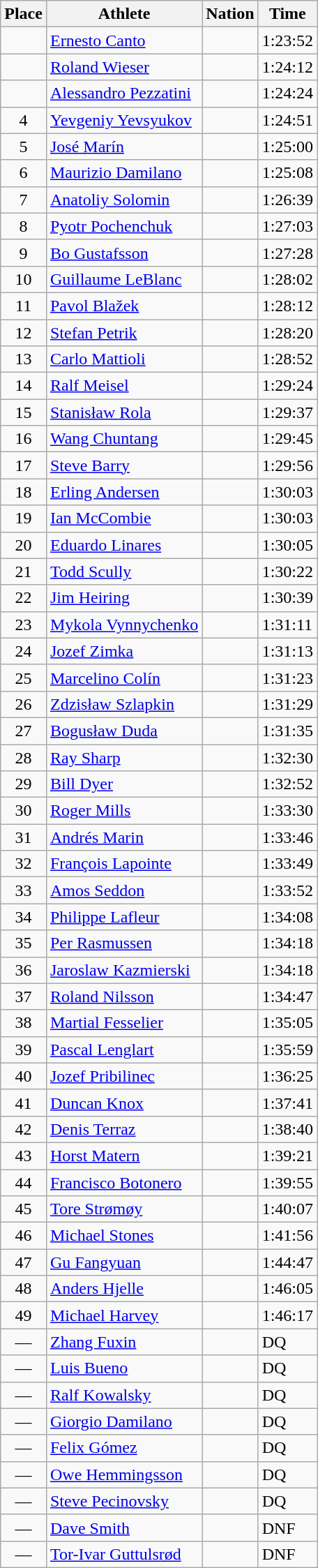<table class=wikitable>
<tr>
<th>Place</th>
<th>Athlete</th>
<th>Nation</th>
<th>Time</th>
</tr>
<tr>
<td align=center></td>
<td><a href='#'>Ernesto Canto</a></td>
<td></td>
<td>1:23:52</td>
</tr>
<tr>
<td align=center></td>
<td><a href='#'>Roland Wieser</a></td>
<td></td>
<td>1:24:12</td>
</tr>
<tr>
<td align=center></td>
<td><a href='#'>Alessandro Pezzatini</a></td>
<td></td>
<td>1:24:24</td>
</tr>
<tr>
<td align=center>4</td>
<td><a href='#'>Yevgeniy Yevsyukov</a></td>
<td></td>
<td>1:24:51</td>
</tr>
<tr>
<td align=center>5</td>
<td><a href='#'>José Marín</a></td>
<td></td>
<td>1:25:00</td>
</tr>
<tr>
<td align=center>6</td>
<td><a href='#'>Maurizio Damilano</a></td>
<td></td>
<td>1:25:08</td>
</tr>
<tr>
<td align=center>7</td>
<td><a href='#'>Anatoliy Solomin</a></td>
<td></td>
<td>1:26:39</td>
</tr>
<tr>
<td align=center>8</td>
<td><a href='#'>Pyotr Pochenchuk</a></td>
<td></td>
<td>1:27:03</td>
</tr>
<tr>
<td align=center>9</td>
<td><a href='#'>Bo Gustafsson</a></td>
<td></td>
<td>1:27:28</td>
</tr>
<tr>
<td align=center>10</td>
<td><a href='#'>Guillaume LeBlanc</a></td>
<td></td>
<td>1:28:02</td>
</tr>
<tr>
<td align=center>11</td>
<td><a href='#'>Pavol Blažek</a></td>
<td></td>
<td>1:28:12</td>
</tr>
<tr>
<td align=center>12</td>
<td><a href='#'>Stefan Petrik</a></td>
<td></td>
<td>1:28:20</td>
</tr>
<tr>
<td align=center>13</td>
<td><a href='#'>Carlo Mattioli</a></td>
<td></td>
<td>1:28:52</td>
</tr>
<tr>
<td align=center>14</td>
<td><a href='#'>Ralf Meisel</a></td>
<td></td>
<td>1:29:24</td>
</tr>
<tr>
<td align=center>15</td>
<td><a href='#'>Stanisław Rola</a></td>
<td></td>
<td>1:29:37</td>
</tr>
<tr>
<td align=center>16</td>
<td><a href='#'>Wang Chuntang</a></td>
<td></td>
<td>1:29:45</td>
</tr>
<tr>
<td align=center>17</td>
<td><a href='#'>Steve Barry</a></td>
<td></td>
<td>1:29:56</td>
</tr>
<tr>
<td align=center>18</td>
<td><a href='#'>Erling Andersen</a></td>
<td></td>
<td>1:30:03</td>
</tr>
<tr>
<td align=center>19</td>
<td><a href='#'>Ian McCombie</a></td>
<td></td>
<td>1:30:03</td>
</tr>
<tr>
<td align=center>20</td>
<td><a href='#'>Eduardo Linares</a></td>
<td></td>
<td>1:30:05</td>
</tr>
<tr>
<td align=center>21</td>
<td><a href='#'>Todd Scully</a></td>
<td></td>
<td>1:30:22</td>
</tr>
<tr>
<td align=center>22</td>
<td><a href='#'>Jim Heiring</a></td>
<td></td>
<td>1:30:39</td>
</tr>
<tr>
<td align=center>23</td>
<td><a href='#'>Mykola Vynnychenko</a></td>
<td></td>
<td>1:31:11</td>
</tr>
<tr>
<td align=center>24</td>
<td><a href='#'>Jozef Zimka</a></td>
<td></td>
<td>1:31:13</td>
</tr>
<tr>
<td align=center>25</td>
<td><a href='#'>Marcelino Colín</a></td>
<td></td>
<td>1:31:23</td>
</tr>
<tr>
<td align=center>26</td>
<td><a href='#'>Zdzisław Szlapkin</a></td>
<td></td>
<td>1:31:29</td>
</tr>
<tr>
<td align=center>27</td>
<td><a href='#'>Bogusław Duda</a></td>
<td></td>
<td>1:31:35</td>
</tr>
<tr>
<td align=center>28</td>
<td><a href='#'>Ray Sharp</a></td>
<td></td>
<td>1:32:30</td>
</tr>
<tr>
<td align=center>29</td>
<td><a href='#'>Bill Dyer</a></td>
<td></td>
<td>1:32:52</td>
</tr>
<tr>
<td align=center>30</td>
<td><a href='#'>Roger Mills</a></td>
<td></td>
<td>1:33:30</td>
</tr>
<tr>
<td align=center>31</td>
<td><a href='#'>Andrés Marin</a></td>
<td></td>
<td>1:33:46</td>
</tr>
<tr>
<td align=center>32</td>
<td><a href='#'>François Lapointe</a></td>
<td></td>
<td>1:33:49</td>
</tr>
<tr>
<td align=center>33</td>
<td><a href='#'>Amos Seddon</a></td>
<td></td>
<td>1:33:52</td>
</tr>
<tr>
<td align=center>34</td>
<td><a href='#'>Philippe Lafleur</a></td>
<td></td>
<td>1:34:08</td>
</tr>
<tr>
<td align=center>35</td>
<td><a href='#'>Per Rasmussen</a></td>
<td></td>
<td>1:34:18</td>
</tr>
<tr>
<td align=center>36</td>
<td><a href='#'>Jaroslaw Kazmierski</a></td>
<td></td>
<td>1:34:18</td>
</tr>
<tr>
<td align=center>37</td>
<td><a href='#'>Roland Nilsson</a></td>
<td></td>
<td>1:34:47</td>
</tr>
<tr>
<td align=center>38</td>
<td><a href='#'>Martial Fesselier</a></td>
<td></td>
<td>1:35:05</td>
</tr>
<tr>
<td align=center>39</td>
<td><a href='#'>Pascal Lenglart</a></td>
<td></td>
<td>1:35:59</td>
</tr>
<tr>
<td align=center>40</td>
<td><a href='#'>Jozef Pribilinec</a></td>
<td></td>
<td>1:36:25</td>
</tr>
<tr>
<td align=center>41</td>
<td><a href='#'>Duncan Knox</a></td>
<td></td>
<td>1:37:41</td>
</tr>
<tr>
<td align=center>42</td>
<td><a href='#'>Denis Terraz</a></td>
<td></td>
<td>1:38:40</td>
</tr>
<tr>
<td align=center>43</td>
<td><a href='#'>Horst Matern</a></td>
<td></td>
<td>1:39:21</td>
</tr>
<tr>
<td align=center>44</td>
<td><a href='#'>Francisco Botonero</a></td>
<td></td>
<td>1:39:55</td>
</tr>
<tr>
<td align=center>45</td>
<td><a href='#'>Tore Strømøy</a></td>
<td></td>
<td>1:40:07</td>
</tr>
<tr>
<td align=center>46</td>
<td><a href='#'>Michael Stones</a></td>
<td></td>
<td>1:41:56</td>
</tr>
<tr>
<td align=center>47</td>
<td><a href='#'>Gu Fangyuan</a></td>
<td></td>
<td>1:44:47</td>
</tr>
<tr>
<td align=center>48</td>
<td><a href='#'>Anders Hjelle</a></td>
<td></td>
<td>1:46:05</td>
</tr>
<tr>
<td align=center>49</td>
<td><a href='#'>Michael Harvey</a></td>
<td></td>
<td>1:46:17</td>
</tr>
<tr>
<td align=center>—</td>
<td><a href='#'>Zhang Fuxin</a></td>
<td></td>
<td>DQ</td>
</tr>
<tr>
<td align=center>—</td>
<td><a href='#'>Luis Bueno</a></td>
<td></td>
<td>DQ</td>
</tr>
<tr>
<td align=center>—</td>
<td><a href='#'>Ralf Kowalsky</a></td>
<td></td>
<td>DQ</td>
</tr>
<tr>
<td align=center>—</td>
<td><a href='#'>Giorgio Damilano</a></td>
<td></td>
<td>DQ</td>
</tr>
<tr>
<td align=center>—</td>
<td><a href='#'>Felix Gómez</a></td>
<td></td>
<td>DQ</td>
</tr>
<tr>
<td align=center>—</td>
<td><a href='#'>Owe Hemmingsson</a></td>
<td></td>
<td>DQ</td>
</tr>
<tr>
<td align=center>—</td>
<td><a href='#'>Steve Pecinovsky</a></td>
<td></td>
<td>DQ</td>
</tr>
<tr>
<td align=center>—</td>
<td><a href='#'>Dave Smith</a></td>
<td></td>
<td>DNF</td>
</tr>
<tr>
<td align=center>—</td>
<td><a href='#'>Tor-Ivar Guttulsrød</a></td>
<td></td>
<td>DNF</td>
</tr>
</table>
